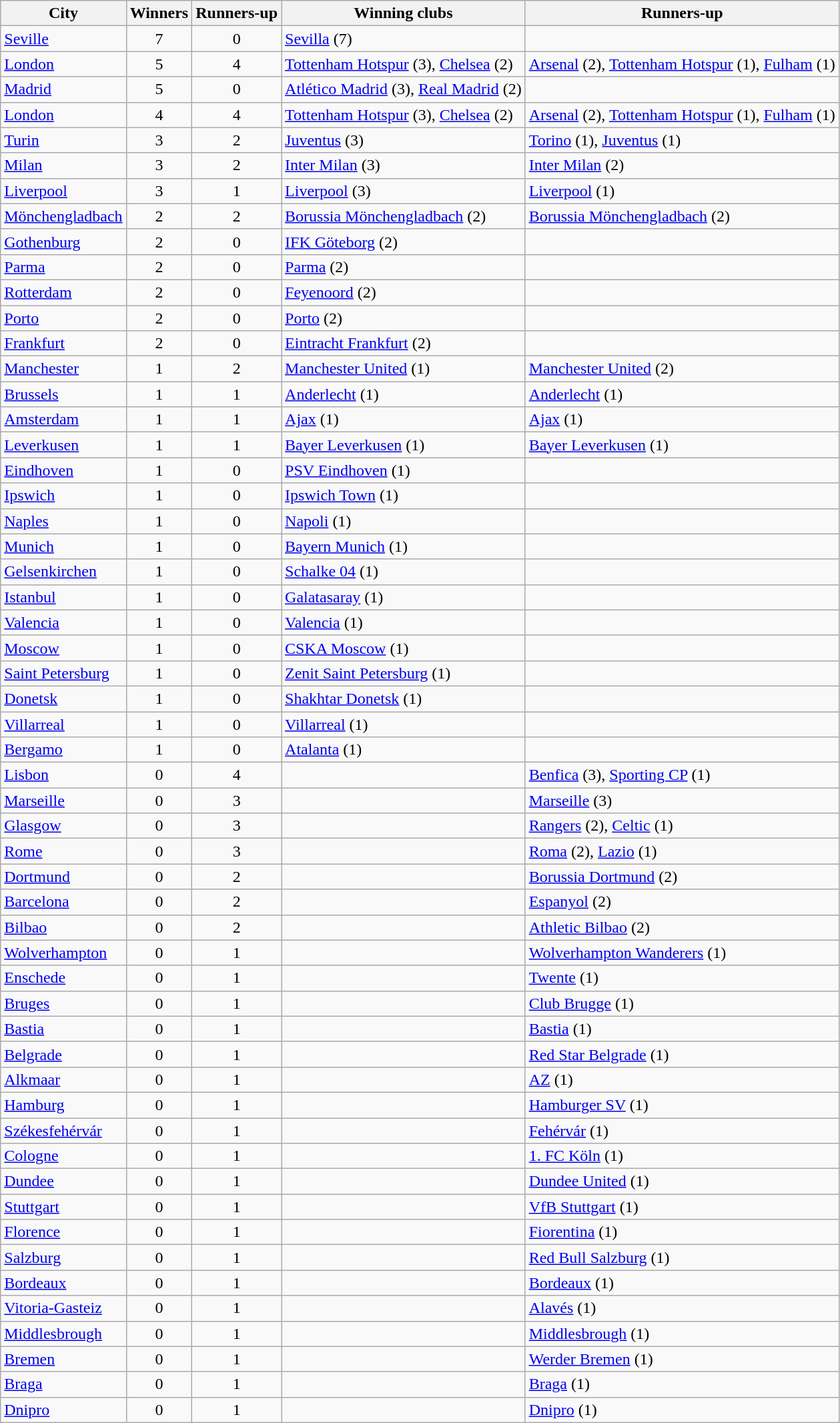<table class="wikitable sortable">
<tr>
<th>City</th>
<th>Winners</th>
<th>Runners-up</th>
<th>Winning clubs</th>
<th>Runners-up</th>
</tr>
<tr>
<td> <a href='#'>Seville</a></td>
<td align=center>7</td>
<td align=center>0</td>
<td><a href='#'>Sevilla</a> (7)</td>
<td></td>
</tr>
<tr>
<td> <a href='#'>London</a></td>
<td align=center>5</td>
<td align=center>4</td>
<td><a href='#'>Tottenham Hotspur</a> (3), <a href='#'>Chelsea</a> (2)</td>
<td><a href='#'>Arsenal</a> (2), <a href='#'>Tottenham Hotspur</a> (1), <a href='#'>Fulham</a> (1)</td>
</tr>
<tr>
<td> <a href='#'>Madrid</a></td>
<td align=center>5</td>
<td align=center>0</td>
<td><a href='#'>Atlético Madrid</a> (3), <a href='#'>Real Madrid</a> (2)</td>
<td></td>
</tr>
<tr>
<td> <a href='#'>London</a></td>
<td align=center>4</td>
<td align=center>4</td>
<td><a href='#'>Tottenham Hotspur</a> (3), <a href='#'>Chelsea</a> (2)</td>
<td><a href='#'>Arsenal</a> (2), <a href='#'>Tottenham Hotspur</a> (1), <a href='#'>Fulham</a> (1)</td>
</tr>
<tr>
<td> <a href='#'>Turin</a></td>
<td align=center>3</td>
<td align=center>2</td>
<td><a href='#'>Juventus</a> (3)</td>
<td><a href='#'>Torino</a> (1), <a href='#'>Juventus</a> (1)</td>
</tr>
<tr>
<td> <a href='#'>Milan</a></td>
<td align=center>3</td>
<td align=center>2</td>
<td><a href='#'>Inter Milan</a> (3)</td>
<td><a href='#'>Inter Milan</a> (2)</td>
</tr>
<tr>
<td> <a href='#'>Liverpool</a></td>
<td align=center>3</td>
<td align=center>1</td>
<td><a href='#'>Liverpool</a> (3)</td>
<td><a href='#'>Liverpool</a> (1)</td>
</tr>
<tr>
<td> <a href='#'>Mönchengladbach</a></td>
<td align=center>2</td>
<td align=center>2</td>
<td><a href='#'>Borussia Mönchengladbach</a> (2)</td>
<td><a href='#'>Borussia Mönchengladbach</a> (2)</td>
</tr>
<tr>
<td> <a href='#'>Gothenburg</a></td>
<td align=center>2</td>
<td align=center>0</td>
<td><a href='#'>IFK Göteborg</a> (2)</td>
<td></td>
</tr>
<tr>
<td> <a href='#'>Parma</a></td>
<td align=center>2</td>
<td align=center>0</td>
<td><a href='#'>Parma</a> (2)</td>
<td></td>
</tr>
<tr>
<td> <a href='#'>Rotterdam</a></td>
<td align=center>2</td>
<td align=center>0</td>
<td><a href='#'>Feyenoord</a> (2)</td>
<td></td>
</tr>
<tr>
<td> <a href='#'>Porto</a></td>
<td align=center>2</td>
<td align=center>0</td>
<td><a href='#'>Porto</a> (2)</td>
<td></td>
</tr>
<tr>
<td> <a href='#'>Frankfurt</a></td>
<td align=center>2</td>
<td align=center>0</td>
<td><a href='#'>Eintracht Frankfurt</a> (2)</td>
<td></td>
</tr>
<tr>
<td> <a href='#'>Manchester</a></td>
<td align=center>1</td>
<td align=center>2</td>
<td><a href='#'>Manchester United</a> (1)</td>
<td><a href='#'>Manchester United</a> (2)</td>
</tr>
<tr>
<td> <a href='#'>Brussels</a></td>
<td align=center>1</td>
<td align=center>1</td>
<td><a href='#'>Anderlecht</a> (1)</td>
<td><a href='#'>Anderlecht</a> (1)</td>
</tr>
<tr>
<td> <a href='#'>Amsterdam</a></td>
<td align=center>1</td>
<td align=center>1</td>
<td><a href='#'>Ajax</a> (1)</td>
<td><a href='#'>Ajax</a> (1)</td>
</tr>
<tr>
<td> <a href='#'>Leverkusen</a></td>
<td align=center>1</td>
<td align=center>1</td>
<td><a href='#'>Bayer Leverkusen</a> (1)</td>
<td><a href='#'>Bayer Leverkusen</a> (1)</td>
</tr>
<tr>
<td> <a href='#'>Eindhoven</a></td>
<td align=center>1</td>
<td align=center>0</td>
<td><a href='#'>PSV Eindhoven</a> (1)</td>
<td></td>
</tr>
<tr>
<td> <a href='#'>Ipswich</a></td>
<td align=center>1</td>
<td align=center>0</td>
<td><a href='#'>Ipswich Town</a> (1)</td>
<td></td>
</tr>
<tr>
<td> <a href='#'>Naples</a></td>
<td align=center>1</td>
<td align=center>0</td>
<td><a href='#'>Napoli</a> (1)</td>
<td></td>
</tr>
<tr>
<td> <a href='#'>Munich</a></td>
<td align=center>1</td>
<td align=center>0</td>
<td><a href='#'>Bayern Munich</a> (1)</td>
<td></td>
</tr>
<tr>
<td> <a href='#'>Gelsenkirchen</a></td>
<td align=center>1</td>
<td align=center>0</td>
<td><a href='#'>Schalke 04</a> (1)</td>
<td></td>
</tr>
<tr>
<td> <a href='#'>Istanbul</a></td>
<td align=center>1</td>
<td align=center>0</td>
<td><a href='#'>Galatasaray</a> (1)</td>
<td></td>
</tr>
<tr>
<td> <a href='#'>Valencia</a></td>
<td align=center>1</td>
<td align=center>0</td>
<td><a href='#'>Valencia</a> (1)</td>
<td></td>
</tr>
<tr>
<td> <a href='#'>Moscow</a></td>
<td align=center>1</td>
<td align=center>0</td>
<td><a href='#'>CSKA Moscow</a> (1)</td>
<td></td>
</tr>
<tr>
<td> <a href='#'>Saint Petersburg</a></td>
<td align=center>1</td>
<td align=center>0</td>
<td><a href='#'>Zenit Saint Petersburg</a> (1)</td>
<td></td>
</tr>
<tr>
<td> <a href='#'>Donetsk</a></td>
<td align=center>1</td>
<td align=center>0</td>
<td><a href='#'>Shakhtar Donetsk</a> (1)</td>
<td></td>
</tr>
<tr>
<td> <a href='#'>Villarreal</a></td>
<td align=center>1</td>
<td align=center>0</td>
<td><a href='#'>Villarreal</a> (1)</td>
<td></td>
</tr>
<tr>
<td> <a href='#'>Bergamo</a></td>
<td align=center>1</td>
<td align=center>0</td>
<td><a href='#'>Atalanta</a> (1)</td>
<td></td>
</tr>
<tr>
<td> <a href='#'>Lisbon</a></td>
<td align=center>0</td>
<td align=center>4</td>
<td></td>
<td><a href='#'>Benfica</a> (3), <a href='#'>Sporting CP</a> (1)</td>
</tr>
<tr>
<td> <a href='#'>Marseille</a></td>
<td align=center>0</td>
<td align=center>3</td>
<td></td>
<td><a href='#'>Marseille</a> (3)</td>
</tr>
<tr>
<td> <a href='#'>Glasgow</a></td>
<td align=center>0</td>
<td align=center>3</td>
<td></td>
<td><a href='#'>Rangers</a> (2), <a href='#'>Celtic</a> (1)</td>
</tr>
<tr>
<td> <a href='#'>Rome</a></td>
<td align=center>0</td>
<td align=center>3</td>
<td></td>
<td><a href='#'>Roma</a> (2), <a href='#'>Lazio</a> (1)</td>
</tr>
<tr>
<td> <a href='#'>Dortmund</a></td>
<td align=center>0</td>
<td align=center>2</td>
<td></td>
<td><a href='#'>Borussia Dortmund</a> (2)</td>
</tr>
<tr>
<td> <a href='#'>Barcelona</a></td>
<td align=center>0</td>
<td align=center>2</td>
<td></td>
<td><a href='#'>Espanyol</a> (2)</td>
</tr>
<tr>
<td> <a href='#'>Bilbao</a></td>
<td align=center>0</td>
<td align=center>2</td>
<td></td>
<td><a href='#'>Athletic Bilbao</a> (2)</td>
</tr>
<tr>
<td> <a href='#'>Wolverhampton</a></td>
<td align=center>0</td>
<td align=center>1</td>
<td></td>
<td><a href='#'>Wolverhampton Wanderers</a> (1)</td>
</tr>
<tr>
<td> <a href='#'>Enschede</a></td>
<td align=center>0</td>
<td align=center>1</td>
<td></td>
<td><a href='#'>Twente</a> (1)</td>
</tr>
<tr>
<td> <a href='#'>Bruges</a></td>
<td align=center>0</td>
<td align=center>1</td>
<td></td>
<td><a href='#'>Club Brugge</a> (1)</td>
</tr>
<tr>
<td> <a href='#'>Bastia</a></td>
<td align=center>0</td>
<td align=center>1</td>
<td></td>
<td><a href='#'>Bastia</a> (1)</td>
</tr>
<tr>
<td> <a href='#'>Belgrade</a></td>
<td align=center>0</td>
<td align=center>1</td>
<td></td>
<td><a href='#'>Red Star Belgrade</a> (1)</td>
</tr>
<tr>
<td> <a href='#'>Alkmaar</a></td>
<td align=center>0</td>
<td align=center>1</td>
<td></td>
<td><a href='#'>AZ</a> (1)</td>
</tr>
<tr>
<td> <a href='#'>Hamburg</a></td>
<td align=center>0</td>
<td align=center>1</td>
<td></td>
<td><a href='#'>Hamburger SV</a> (1)</td>
</tr>
<tr>
<td> <a href='#'>Székesfehérvár</a></td>
<td align=center>0</td>
<td align=center>1</td>
<td></td>
<td><a href='#'>Fehérvár</a> (1)</td>
</tr>
<tr>
<td> <a href='#'>Cologne</a></td>
<td align=center>0</td>
<td align=center>1</td>
<td></td>
<td><a href='#'>1. FC Köln</a> (1)</td>
</tr>
<tr>
<td> <a href='#'>Dundee</a></td>
<td align=center>0</td>
<td align=center>1</td>
<td></td>
<td><a href='#'>Dundee United</a> (1)</td>
</tr>
<tr>
<td> <a href='#'>Stuttgart</a></td>
<td align=center>0</td>
<td align=center>1</td>
<td></td>
<td><a href='#'>VfB Stuttgart</a> (1)</td>
</tr>
<tr>
<td> <a href='#'>Florence</a></td>
<td align=center>0</td>
<td align=center>1</td>
<td></td>
<td><a href='#'>Fiorentina</a> (1)</td>
</tr>
<tr>
<td> <a href='#'>Salzburg</a></td>
<td align=center>0</td>
<td align=center>1</td>
<td></td>
<td><a href='#'>Red Bull Salzburg</a> (1)</td>
</tr>
<tr>
<td> <a href='#'>Bordeaux</a></td>
<td align=center>0</td>
<td align=center>1</td>
<td></td>
<td><a href='#'>Bordeaux</a> (1)</td>
</tr>
<tr>
<td> <a href='#'>Vitoria-Gasteiz</a></td>
<td align=center>0</td>
<td align=center>1</td>
<td></td>
<td><a href='#'>Alavés</a> (1)</td>
</tr>
<tr>
<td> <a href='#'>Middlesbrough</a></td>
<td align=center>0</td>
<td align=center>1</td>
<td></td>
<td><a href='#'>Middlesbrough</a> (1)</td>
</tr>
<tr>
<td> <a href='#'>Bremen</a></td>
<td align=center>0</td>
<td align=center>1</td>
<td></td>
<td><a href='#'>Werder Bremen</a> (1)</td>
</tr>
<tr>
<td> <a href='#'>Braga</a></td>
<td align=center>0</td>
<td align=center>1</td>
<td></td>
<td><a href='#'>Braga</a> (1)</td>
</tr>
<tr>
<td> <a href='#'>Dnipro</a></td>
<td align=center>0</td>
<td align=center>1</td>
<td></td>
<td><a href='#'>Dnipro</a> (1)</td>
</tr>
</table>
